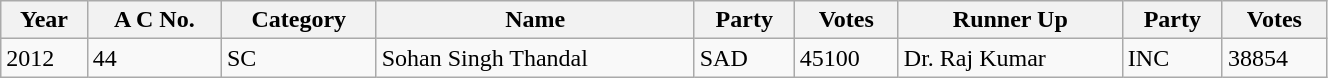<table class="wikitable sortable" width="70%">
<tr>
<th>Year</th>
<th>A C No.</th>
<th>Category</th>
<th>Name</th>
<th>Party</th>
<th>Votes</th>
<th>Runner Up</th>
<th>Party</th>
<th>Votes</th>
</tr>
<tr>
<td>2012</td>
<td>44</td>
<td>SC</td>
<td>Sohan Singh Thandal</td>
<td>SAD</td>
<td>45100</td>
<td>Dr. Raj Kumar</td>
<td>INC</td>
<td>38854</td>
</tr>
</table>
